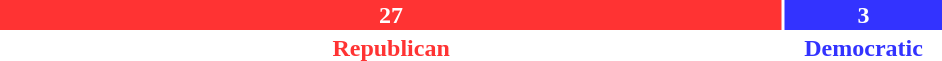<table style="width:50%">
<tr>
<td scope="row" colspan="3" style="text-align:center"></td>
</tr>
<tr>
<td scope="row" style="background:#F33; width:83.3%; text-align:center; color:white"><strong>27</strong></td>
<td style="background:#33F; width:16.7%; text-align:center; color:white"><strong>3</strong></td>
</tr>
<tr>
<td scope="row" style="text-align:center; color:#F33"><strong>Republican</strong></td>
<td style="text-align:center; color:#33F"><strong>Democratic</strong></td>
</tr>
</table>
